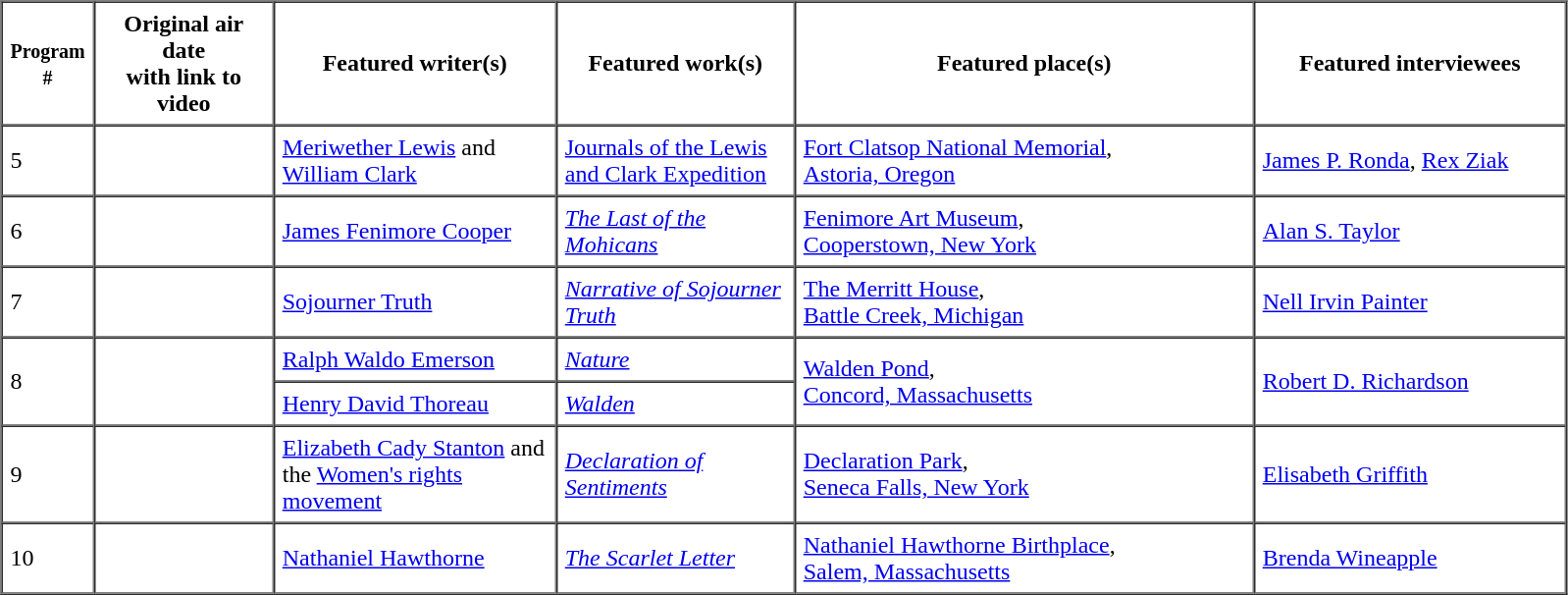<table border=1 cellspacing=0 cellpadding=5>
<tr>
<th style="width:30px;"><small>Program #</small></th>
<th style="width:110px;">Original air date<br>with link to video</th>
<th style="width:180px;">Featured writer(s)</th>
<th style="width:150px;">Featured work(s)</th>
<th style="width:300px;">Featured place(s)</th>
<th style="width:200px;">Featured interviewees</th>
</tr>
<tr>
<td>5</td>
<td></td>
<td><a href='#'>Meriwether Lewis</a> and <a href='#'>William Clark</a></td>
<td><a href='#'>Journals of the Lewis and Clark Expedition</a></td>
<td><a href='#'>Fort Clatsop National Memorial</a>,<br><a href='#'>Astoria, Oregon</a></td>
<td><a href='#'>James P. Ronda</a>, <a href='#'>Rex Ziak</a></td>
</tr>
<tr>
<td>6</td>
<td></td>
<td><a href='#'>James Fenimore Cooper</a></td>
<td><em><a href='#'>The Last of the Mohicans</a></em></td>
<td><a href='#'>Fenimore Art Museum</a>,<br><a href='#'>Cooperstown, New York</a></td>
<td><a href='#'>Alan S. Taylor</a></td>
</tr>
<tr>
<td>7</td>
<td></td>
<td><a href='#'>Sojourner Truth</a></td>
<td><em><a href='#'>Narrative of Sojourner Truth</a></em></td>
<td><a href='#'>The Merritt House</a>,<br><a href='#'>Battle Creek, Michigan</a></td>
<td><a href='#'>Nell Irvin Painter</a></td>
</tr>
<tr>
<td rowspan="2">8</td>
<td rowspan="2"></td>
<td><a href='#'>Ralph Waldo Emerson</a></td>
<td><em><a href='#'>Nature</a></em></td>
<td rowspan="2"><a href='#'>Walden Pond</a>,<br><a href='#'>Concord, Massachusetts</a></td>
<td rowspan="2"><a href='#'>Robert D. Richardson</a></td>
</tr>
<tr>
<td><a href='#'>Henry David Thoreau</a></td>
<td><em><a href='#'>Walden</a></em></td>
</tr>
<tr>
<td>9</td>
<td></td>
<td><a href='#'>Elizabeth Cady Stanton</a> and the <a href='#'>Women's rights movement</a></td>
<td><em><a href='#'>Declaration of Sentiments</a></em></td>
<td><a href='#'>Declaration Park</a>,<br><a href='#'>Seneca Falls, New York</a></td>
<td><a href='#'>Elisabeth Griffith</a></td>
</tr>
<tr>
<td>10</td>
<td></td>
<td><a href='#'>Nathaniel Hawthorne</a></td>
<td><em><a href='#'>The Scarlet Letter</a></em></td>
<td><a href='#'>Nathaniel Hawthorne Birthplace</a>,<br><a href='#'>Salem, Massachusetts</a></td>
<td><a href='#'>Brenda Wineapple</a></td>
</tr>
</table>
